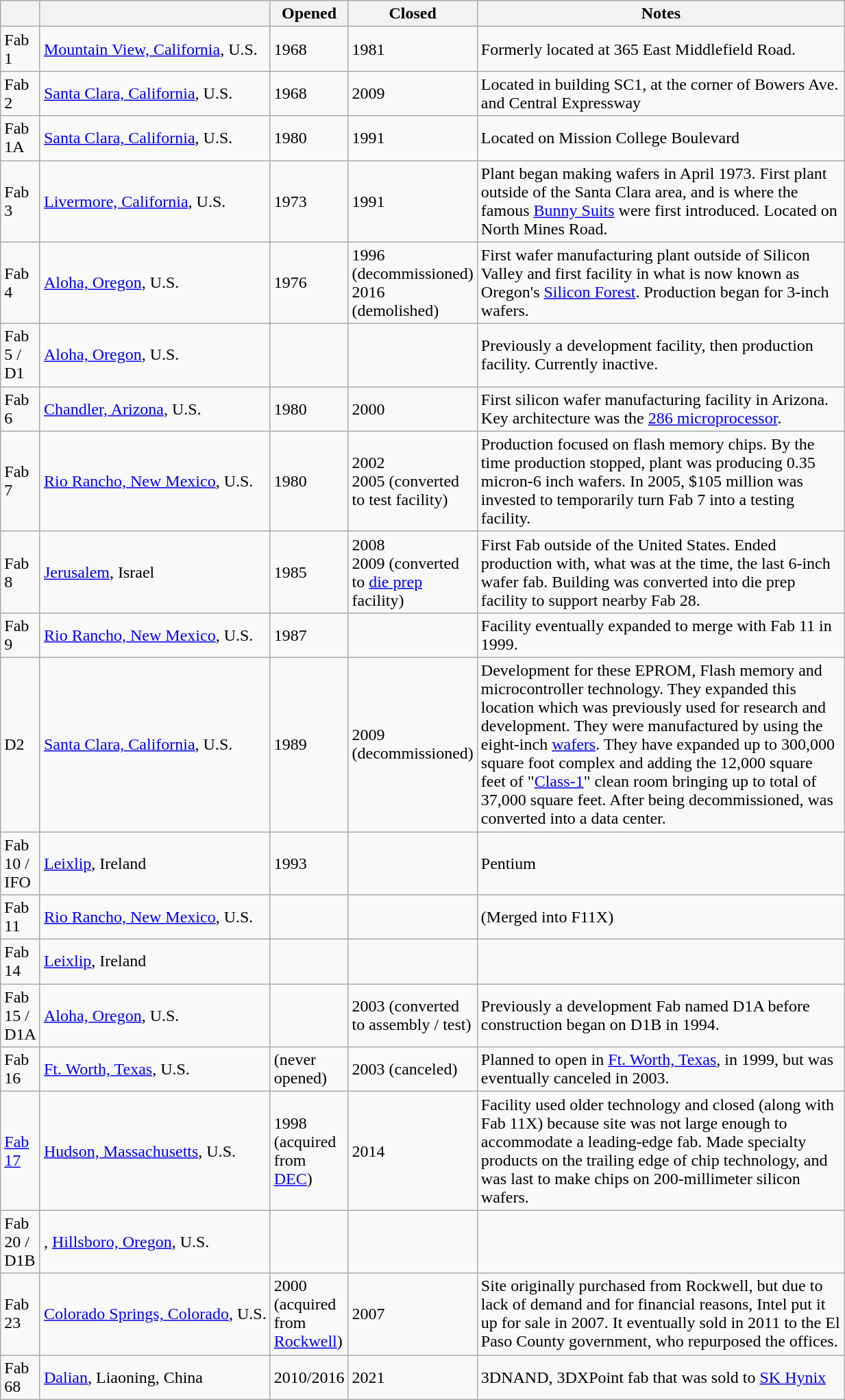<table class="wikitable sortable" style="text-align:left">
<tr>
<th scope="col" style="width:30px;"></th>
<th scope="col"></th>
<th scope="col" style="width:30px;">Opened</th>
<th scope="col" style="width:30px;">Closed</th>
<th scope="col" style="width:350px;">Notes</th>
</tr>
<tr>
<td>Fab 1</td>
<td> <a href='#'>Mountain View, California</a>, U.S.</td>
<td>1968</td>
<td>1981</td>
<td>Formerly located at 365 East Middlefield Road.</td>
</tr>
<tr>
<td>Fab 2</td>
<td> <a href='#'>Santa Clara, California</a>, U.S.</td>
<td>1968</td>
<td>2009</td>
<td>Located in building SC1, at the corner of Bowers Ave. and Central Expressway</td>
</tr>
<tr>
<td>Fab 1A</td>
<td> <a href='#'>Santa Clara, California</a>, U.S.</td>
<td>1980</td>
<td>1991</td>
<td>Located on Mission College Boulevard</td>
</tr>
<tr>
<td>Fab 3</td>
<td> <a href='#'>Livermore, California</a>, U.S.</td>
<td>1973</td>
<td>1991</td>
<td>Plant began making wafers in April 1973. First plant outside of the Santa Clara area, and is where the famous <a href='#'>Bunny Suits</a> were first introduced.  Located on North Mines Road.</td>
</tr>
<tr>
<td>Fab 4</td>
<td> <a href='#'>Aloha, Oregon</a>, U.S.</td>
<td>1976</td>
<td>1996 (decommissioned)<br>2016 (demolished)</td>
<td>First wafer manufacturing plant outside of Silicon Valley and first facility in what is now known as Oregon's <a href='#'>Silicon Forest</a>. Production began for 3-inch wafers.</td>
</tr>
<tr>
<td>Fab 5 / D1</td>
<td> <a href='#'>Aloha, Oregon</a>, U.S.</td>
<td></td>
<td></td>
<td>Previously a development facility, then production facility. Currently inactive.</td>
</tr>
<tr>
<td>Fab 6</td>
<td> <a href='#'>Chandler, Arizona</a>, U.S.</td>
<td>1980</td>
<td>2000</td>
<td>First silicon wafer manufacturing facility in Arizona. Key architecture was the <a href='#'>286 microprocessor</a>.</td>
</tr>
<tr>
<td>Fab 7</td>
<td> <a href='#'>Rio Rancho, New Mexico</a>, U.S.</td>
<td>1980</td>
<td>2002<br>2005 (converted to test facility)</td>
<td>Production focused on flash memory chips. By the time production stopped, plant was producing 0.35 micron-6 inch wafers. In 2005, $105 million was invested to temporarily turn Fab 7 into a testing facility.</td>
</tr>
<tr>
<td>Fab 8</td>
<td> <a href='#'>Jerusalem</a>, Israel</td>
<td>1985</td>
<td>2008<br>2009 (converted to <a href='#'>die prep</a> facility)</td>
<td>First Fab outside of the United States. Ended production with, what was at the time, the last 6-inch wafer fab. Building was converted into die prep facility to support nearby Fab 28.</td>
</tr>
<tr>
<td>Fab 9</td>
<td> <a href='#'>Rio Rancho, New Mexico</a>, U.S.</td>
<td>1987</td>
<td></td>
<td>Facility eventually expanded to merge with Fab 11 in 1999.</td>
</tr>
<tr>
<td>D2</td>
<td> <a href='#'>Santa Clara, California</a>, U.S.</td>
<td>1989</td>
<td>2009 (decommissioned)</td>
<td>Development for these EPROM, Flash memory and microcontroller technology.  They expanded this location which was previously used for research and development.  They were manufactured by using the eight-inch <a href='#'>wafers</a>.  They have expanded up to 300,000 square foot complex and adding the 12,000 square feet of "<a href='#'>Class-1</a>" clean room bringing up to total of 37,000 square feet.  After being decommissioned, was converted into a data center.</td>
</tr>
<tr>
<td>Fab 10 / IFO</td>
<td> <a href='#'>Leixlip</a>, Ireland</td>
<td>1993</td>
<td></td>
<td>Pentium</td>
</tr>
<tr>
<td>Fab 11</td>
<td> <a href='#'>Rio Rancho, New Mexico</a>, U.S.</td>
<td></td>
<td></td>
<td>(Merged into F11X)</td>
</tr>
<tr>
<td>Fab 14</td>
<td> <a href='#'>Leixlip</a>, Ireland</td>
<td></td>
<td></td>
<td></td>
</tr>
<tr>
<td>Fab 15 / D1A</td>
<td> <a href='#'>Aloha, Oregon</a>, U.S.</td>
<td></td>
<td>2003 (converted to assembly / test)</td>
<td>Previously a development Fab named D1A before construction began on D1B in 1994.</td>
</tr>
<tr>
<td>Fab 16</td>
<td> <a href='#'>Ft. Worth, Texas</a>, U.S.</td>
<td>(never opened)</td>
<td>2003 (canceled)</td>
<td>Planned to open in <a href='#'>Ft. Worth, Texas</a>, in 1999, but was eventually canceled in 2003.</td>
</tr>
<tr>
<td><a href='#'>Fab 17</a></td>
<td> <a href='#'>Hudson, Massachusetts</a>, U.S.</td>
<td>1998 (acquired from <a href='#'>DEC</a>)</td>
<td>2014</td>
<td>Facility used older technology and closed (along with Fab 11X) because site was not large enough to accommodate a leading-edge fab. Made specialty products on the trailing edge of chip technology, and was last to make chips on 200-millimeter silicon wafers.</td>
</tr>
<tr>
<td>Fab 20 / D1B</td>
<td>, <a href='#'>Hillsboro, Oregon</a>, U.S.</td>
<td></td>
<td></td>
<td></td>
</tr>
<tr>
<td>Fab 23</td>
<td> <a href='#'>Colorado Springs, Colorado</a>, U.S.</td>
<td>2000 (acquired from <a href='#'>Rockwell</a>)</td>
<td>2007</td>
<td>Site originally purchased from Rockwell, but due to lack of demand and for financial reasons, Intel put it up for sale in 2007. It eventually sold in 2011 to the El Paso County government, who repurposed the offices.</td>
</tr>
<tr>
<td>Fab 68</td>
<td> <a href='#'>Dalian</a>, Liaoning, China</td>
<td>2010/2016</td>
<td>2021</td>
<td>3DNAND, 3DXPoint fab that was sold to <a href='#'>SK Hynix</a></td>
</tr>
</table>
